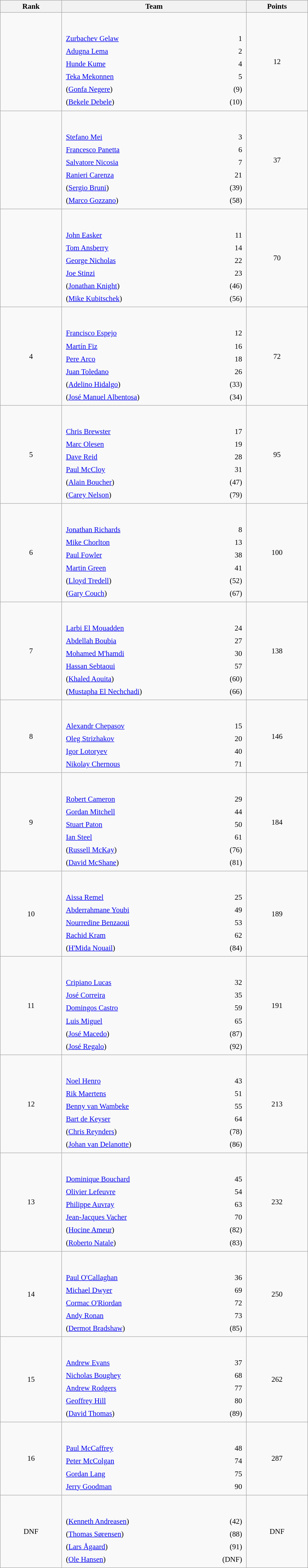<table class="wikitable sortable" style=" text-align:center; font-size:95%;" width="50%">
<tr>
<th width=10%>Rank</th>
<th width=30%>Team</th>
<th width=10%>Points</th>
</tr>
<tr>
<td align=center></td>
<td align=left> <br><br><table width=100%>
<tr>
<td align=left style="border:0"><a href='#'>Zurbachev Gelaw</a></td>
<td align=right style="border:0">1</td>
</tr>
<tr>
<td align=left style="border:0"><a href='#'>Adugna Lema</a></td>
<td align=right style="border:0">2</td>
</tr>
<tr>
<td align=left style="border:0"><a href='#'>Hunde Kume</a></td>
<td align=right style="border:0">4</td>
</tr>
<tr>
<td align=left style="border:0"><a href='#'>Teka Mekonnen</a></td>
<td align=right style="border:0">5</td>
</tr>
<tr>
<td align=left style="border:0">(<a href='#'>Gonfa Negere</a>)</td>
<td align=right style="border:0">(9)</td>
</tr>
<tr>
<td align=left style="border:0">(<a href='#'>Bekele Debele</a>)</td>
<td align=right style="border:0">(10)</td>
</tr>
</table>
</td>
<td>12</td>
</tr>
<tr>
<td align=center></td>
<td align=left> <br><br><table width=100%>
<tr>
<td align=left style="border:0"><a href='#'>Stefano Mei</a></td>
<td align=right style="border:0">3</td>
</tr>
<tr>
<td align=left style="border:0"><a href='#'>Francesco Panetta</a></td>
<td align=right style="border:0">6</td>
</tr>
<tr>
<td align=left style="border:0"><a href='#'>Salvatore Nicosia</a></td>
<td align=right style="border:0">7</td>
</tr>
<tr>
<td align=left style="border:0"><a href='#'>Ranieri Carenza</a></td>
<td align=right style="border:0">21</td>
</tr>
<tr>
<td align=left style="border:0">(<a href='#'>Sergio Bruni</a>)</td>
<td align=right style="border:0">(39)</td>
</tr>
<tr>
<td align=left style="border:0">(<a href='#'>Marco Gozzano</a>)</td>
<td align=right style="border:0">(58)</td>
</tr>
</table>
</td>
<td>37</td>
</tr>
<tr>
<td align=center></td>
<td align=left> <br><br><table width=100%>
<tr>
<td align=left style="border:0"><a href='#'>John Easker</a></td>
<td align=right style="border:0">11</td>
</tr>
<tr>
<td align=left style="border:0"><a href='#'>Tom Ansberry</a></td>
<td align=right style="border:0">14</td>
</tr>
<tr>
<td align=left style="border:0"><a href='#'>George Nicholas</a></td>
<td align=right style="border:0">22</td>
</tr>
<tr>
<td align=left style="border:0"><a href='#'>Joe Stinzi</a></td>
<td align=right style="border:0">23</td>
</tr>
<tr>
<td align=left style="border:0">(<a href='#'>Jonathan Knight</a>)</td>
<td align=right style="border:0">(46)</td>
</tr>
<tr>
<td align=left style="border:0">(<a href='#'>Mike Kubitschek</a>)</td>
<td align=right style="border:0">(56)</td>
</tr>
</table>
</td>
<td>70</td>
</tr>
<tr>
<td align=center>4</td>
<td align=left> <br><br><table width=100%>
<tr>
<td align=left style="border:0"><a href='#'>Francisco Espejo</a></td>
<td align=right style="border:0">12</td>
</tr>
<tr>
<td align=left style="border:0"><a href='#'>Martín Fiz</a></td>
<td align=right style="border:0">16</td>
</tr>
<tr>
<td align=left style="border:0"><a href='#'>Pere Arco</a></td>
<td align=right style="border:0">18</td>
</tr>
<tr>
<td align=left style="border:0"><a href='#'>Juan Toledano</a></td>
<td align=right style="border:0">26</td>
</tr>
<tr>
<td align=left style="border:0">(<a href='#'>Adelino Hidalgo</a>)</td>
<td align=right style="border:0">(33)</td>
</tr>
<tr>
<td align=left style="border:0">(<a href='#'>José Manuel Albentosa</a>)</td>
<td align=right style="border:0">(34)</td>
</tr>
</table>
</td>
<td>72</td>
</tr>
<tr>
<td align=center>5</td>
<td align=left> <br><br><table width=100%>
<tr>
<td align=left style="border:0"><a href='#'>Chris Brewster</a></td>
<td align=right style="border:0">17</td>
</tr>
<tr>
<td align=left style="border:0"><a href='#'>Marc Olesen</a></td>
<td align=right style="border:0">19</td>
</tr>
<tr>
<td align=left style="border:0"><a href='#'>Dave Reid</a></td>
<td align=right style="border:0">28</td>
</tr>
<tr>
<td align=left style="border:0"><a href='#'>Paul McCloy</a></td>
<td align=right style="border:0">31</td>
</tr>
<tr>
<td align=left style="border:0">(<a href='#'>Alain Boucher</a>)</td>
<td align=right style="border:0">(47)</td>
</tr>
<tr>
<td align=left style="border:0">(<a href='#'>Carey Nelson</a>)</td>
<td align=right style="border:0">(79)</td>
</tr>
</table>
</td>
<td>95</td>
</tr>
<tr>
<td align=center>6</td>
<td align=left> <br><br><table width=100%>
<tr>
<td align=left style="border:0"><a href='#'>Jonathan Richards</a></td>
<td align=right style="border:0">8</td>
</tr>
<tr>
<td align=left style="border:0"><a href='#'>Mike Chorlton</a></td>
<td align=right style="border:0">13</td>
</tr>
<tr>
<td align=left style="border:0"><a href='#'>Paul Fowler</a></td>
<td align=right style="border:0">38</td>
</tr>
<tr>
<td align=left style="border:0"><a href='#'>Martin Green</a></td>
<td align=right style="border:0">41</td>
</tr>
<tr>
<td align=left style="border:0">(<a href='#'>Lloyd Tredell</a>)</td>
<td align=right style="border:0">(52)</td>
</tr>
<tr>
<td align=left style="border:0">(<a href='#'>Gary Couch</a>)</td>
<td align=right style="border:0">(67)</td>
</tr>
</table>
</td>
<td>100</td>
</tr>
<tr>
<td align=center>7</td>
<td align=left> <br><br><table width=100%>
<tr>
<td align=left style="border:0"><a href='#'>Larbi El Mouadden</a></td>
<td align=right style="border:0">24</td>
</tr>
<tr>
<td align=left style="border:0"><a href='#'>Abdellah Boubia</a></td>
<td align=right style="border:0">27</td>
</tr>
<tr>
<td align=left style="border:0"><a href='#'>Mohamed M'hamdi</a></td>
<td align=right style="border:0">30</td>
</tr>
<tr>
<td align=left style="border:0"><a href='#'>Hassan Sebtaoui</a></td>
<td align=right style="border:0">57</td>
</tr>
<tr>
<td align=left style="border:0">(<a href='#'>Khaled Aouita</a>)</td>
<td align=right style="border:0">(60)</td>
</tr>
<tr>
<td align=left style="border:0">(<a href='#'>Mustapha El Nechchadi</a>)</td>
<td align=right style="border:0">(66)</td>
</tr>
</table>
</td>
<td>138</td>
</tr>
<tr>
<td align=center>8</td>
<td align=left> <br><br><table width=100%>
<tr>
<td align=left style="border:0"><a href='#'>Alexandr Chepasov</a></td>
<td align=right style="border:0">15</td>
</tr>
<tr>
<td align=left style="border:0"><a href='#'>Oleg Strizhakov</a></td>
<td align=right style="border:0">20</td>
</tr>
<tr>
<td align=left style="border:0"><a href='#'>Igor Lotoryev</a></td>
<td align=right style="border:0">40</td>
</tr>
<tr>
<td align=left style="border:0"><a href='#'>Nikolay Chernous</a></td>
<td align=right style="border:0">71</td>
</tr>
</table>
</td>
<td>146</td>
</tr>
<tr>
<td align=center>9</td>
<td align=left> <br><br><table width=100%>
<tr>
<td align=left style="border:0"><a href='#'>Robert Cameron</a></td>
<td align=right style="border:0">29</td>
</tr>
<tr>
<td align=left style="border:0"><a href='#'>Gordan Mitchell</a></td>
<td align=right style="border:0">44</td>
</tr>
<tr>
<td align=left style="border:0"><a href='#'>Stuart Paton</a></td>
<td align=right style="border:0">50</td>
</tr>
<tr>
<td align=left style="border:0"><a href='#'>Ian Steel</a></td>
<td align=right style="border:0">61</td>
</tr>
<tr>
<td align=left style="border:0">(<a href='#'>Russell McKay</a>)</td>
<td align=right style="border:0">(76)</td>
</tr>
<tr>
<td align=left style="border:0">(<a href='#'>David McShane</a>)</td>
<td align=right style="border:0">(81)</td>
</tr>
</table>
</td>
<td>184</td>
</tr>
<tr>
<td align=center>10</td>
<td align=left> <br><br><table width=100%>
<tr>
<td align=left style="border:0"><a href='#'>Aissa Remel</a></td>
<td align=right style="border:0">25</td>
</tr>
<tr>
<td align=left style="border:0"><a href='#'>Abderrahmane Youbi</a></td>
<td align=right style="border:0">49</td>
</tr>
<tr>
<td align=left style="border:0"><a href='#'>Nourredine Benzaoui</a></td>
<td align=right style="border:0">53</td>
</tr>
<tr>
<td align=left style="border:0"><a href='#'>Rachid Kram</a></td>
<td align=right style="border:0">62</td>
</tr>
<tr>
<td align=left style="border:0">(<a href='#'>H'Mida Nouail</a>)</td>
<td align=right style="border:0">(84)</td>
</tr>
</table>
</td>
<td>189</td>
</tr>
<tr>
<td align=center>11</td>
<td align=left> <br><br><table width=100%>
<tr>
<td align=left style="border:0"><a href='#'>Cripiano Lucas</a></td>
<td align=right style="border:0">32</td>
</tr>
<tr>
<td align=left style="border:0"><a href='#'>José Correira</a></td>
<td align=right style="border:0">35</td>
</tr>
<tr>
<td align=left style="border:0"><a href='#'>Domingos Castro</a></td>
<td align=right style="border:0">59</td>
</tr>
<tr>
<td align=left style="border:0"><a href='#'>Luis Miguel</a></td>
<td align=right style="border:0">65</td>
</tr>
<tr>
<td align=left style="border:0">(<a href='#'>José Macedo</a>)</td>
<td align=right style="border:0">(87)</td>
</tr>
<tr>
<td align=left style="border:0">(<a href='#'>José Regalo</a>)</td>
<td align=right style="border:0">(92)</td>
</tr>
</table>
</td>
<td>191</td>
</tr>
<tr>
<td align=center>12</td>
<td align=left> <br><br><table width=100%>
<tr>
<td align=left style="border:0"><a href='#'>Noel Henro</a></td>
<td align=right style="border:0">43</td>
</tr>
<tr>
<td align=left style="border:0"><a href='#'>Rik Maertens</a></td>
<td align=right style="border:0">51</td>
</tr>
<tr>
<td align=left style="border:0"><a href='#'>Benny van Wambeke</a></td>
<td align=right style="border:0">55</td>
</tr>
<tr>
<td align=left style="border:0"><a href='#'>Bart de Keyser</a></td>
<td align=right style="border:0">64</td>
</tr>
<tr>
<td align=left style="border:0">(<a href='#'>Chris Reynders</a>)</td>
<td align=right style="border:0">(78)</td>
</tr>
<tr>
<td align=left style="border:0">(<a href='#'>Johan van Delanotte</a>)</td>
<td align=right style="border:0">(86)</td>
</tr>
</table>
</td>
<td>213</td>
</tr>
<tr>
<td align=center>13</td>
<td align=left> <br><br><table width=100%>
<tr>
<td align=left style="border:0"><a href='#'>Dominique Bouchard</a></td>
<td align=right style="border:0">45</td>
</tr>
<tr>
<td align=left style="border:0"><a href='#'>Olivier Lefeuvre</a></td>
<td align=right style="border:0">54</td>
</tr>
<tr>
<td align=left style="border:0"><a href='#'>Philippe Auvray</a></td>
<td align=right style="border:0">63</td>
</tr>
<tr>
<td align=left style="border:0"><a href='#'>Jean-Jacques Vacher</a></td>
<td align=right style="border:0">70</td>
</tr>
<tr>
<td align=left style="border:0">(<a href='#'>Hocine Ameur</a>)</td>
<td align=right style="border:0">(82)</td>
</tr>
<tr>
<td align=left style="border:0">(<a href='#'>Roberto Natale</a>)</td>
<td align=right style="border:0">(83)</td>
</tr>
</table>
</td>
<td>232</td>
</tr>
<tr>
<td align=center>14</td>
<td align=left> <br><br><table width=100%>
<tr>
<td align=left style="border:0"><a href='#'>Paul O'Callaghan</a></td>
<td align=right style="border:0">36</td>
</tr>
<tr>
<td align=left style="border:0"><a href='#'>Michael Dwyer</a></td>
<td align=right style="border:0">69</td>
</tr>
<tr>
<td align=left style="border:0"><a href='#'>Cormac O'Riordan</a></td>
<td align=right style="border:0">72</td>
</tr>
<tr>
<td align=left style="border:0"><a href='#'>Andy Ronan</a></td>
<td align=right style="border:0">73</td>
</tr>
<tr>
<td align=left style="border:0">(<a href='#'>Dermot Bradshaw</a>)</td>
<td align=right style="border:0">(85)</td>
</tr>
</table>
</td>
<td>250</td>
</tr>
<tr>
<td align=center>15</td>
<td align=left> <br><br><table width=100%>
<tr>
<td align=left style="border:0"><a href='#'>Andrew Evans</a></td>
<td align=right style="border:0">37</td>
</tr>
<tr>
<td align=left style="border:0"><a href='#'>Nicholas Boughey</a></td>
<td align=right style="border:0">68</td>
</tr>
<tr>
<td align=left style="border:0"><a href='#'>Andrew Rodgers</a></td>
<td align=right style="border:0">77</td>
</tr>
<tr>
<td align=left style="border:0"><a href='#'>Geoffrey Hill</a></td>
<td align=right style="border:0">80</td>
</tr>
<tr>
<td align=left style="border:0">(<a href='#'>David Thomas</a>)</td>
<td align=right style="border:0">(89)</td>
</tr>
</table>
</td>
<td>262</td>
</tr>
<tr>
<td align=center>16</td>
<td align=left> <br><br><table width=100%>
<tr>
<td align=left style="border:0"><a href='#'>Paul McCaffrey</a></td>
<td align=right style="border:0">48</td>
</tr>
<tr>
<td align=left style="border:0"><a href='#'>Peter McColgan</a></td>
<td align=right style="border:0">74</td>
</tr>
<tr>
<td align=left style="border:0"><a href='#'>Gordan Lang</a></td>
<td align=right style="border:0">75</td>
</tr>
<tr>
<td align=left style="border:0"><a href='#'>Jerry Goodman</a></td>
<td align=right style="border:0">90</td>
</tr>
</table>
</td>
<td>287</td>
</tr>
<tr>
<td align=center>DNF</td>
<td align=left> <br><br><table width=100%>
<tr>
<td align=left style="border:0">(<a href='#'>Kenneth Andreasen</a>)</td>
<td align=right style="border:0">(42)</td>
</tr>
<tr>
<td align=left style="border:0">(<a href='#'>Thomas Sørensen</a>)</td>
<td align=right style="border:0">(88)</td>
</tr>
<tr>
<td align=left style="border:0">(<a href='#'>Lars Ågaard</a>)</td>
<td align=right style="border:0">(91)</td>
</tr>
<tr>
<td align=left style="border:0">(<a href='#'>Ole Hansen</a>)</td>
<td align=right style="border:0">(DNF)</td>
</tr>
</table>
</td>
<td>DNF</td>
</tr>
</table>
